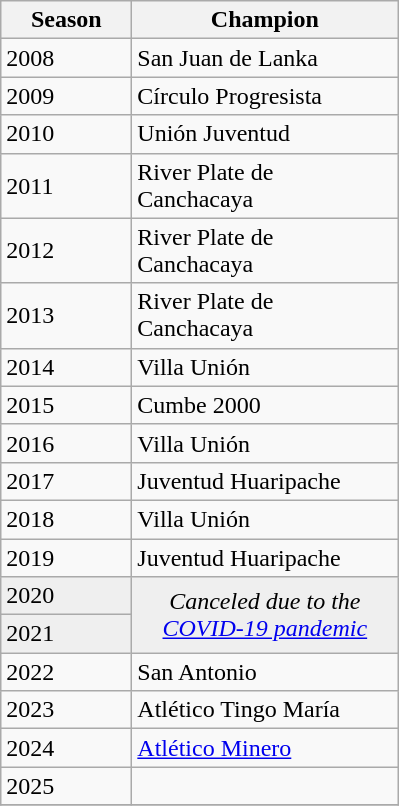<table class="wikitable sortable">
<tr>
<th width=80px>Season</th>
<th width=170px>Champion</th>
</tr>
<tr>
<td>2008</td>
<td>San Juan de Lanka</td>
</tr>
<tr>
<td>2009</td>
<td>Círculo Progresista</td>
</tr>
<tr>
<td>2010</td>
<td>Unión Juventud</td>
</tr>
<tr>
<td>2011</td>
<td>River Plate de Canchacaya</td>
</tr>
<tr>
<td>2012</td>
<td>River Plate de Canchacaya</td>
</tr>
<tr>
<td>2013</td>
<td>River Plate de Canchacaya</td>
</tr>
<tr>
<td>2014</td>
<td>Villa Unión</td>
</tr>
<tr>
<td>2015</td>
<td>Cumbe 2000</td>
</tr>
<tr>
<td>2016</td>
<td>Villa Unión</td>
</tr>
<tr>
<td>2017</td>
<td>Juventud Huaripache</td>
</tr>
<tr>
<td>2018</td>
<td>Villa Unión</td>
</tr>
<tr>
<td>2019</td>
<td>Juventud Huaripache</td>
</tr>
<tr bgcolor=#efefef>
<td>2020</td>
<td rowspan=2 colspan="1" align=center><em>Canceled due to the <a href='#'>COVID-19 pandemic</a></em></td>
</tr>
<tr bgcolor=#efefef>
<td>2021</td>
</tr>
<tr>
<td>2022</td>
<td>San Antonio</td>
</tr>
<tr>
<td>2023</td>
<td>Atlético Tingo María</td>
</tr>
<tr>
<td>2024</td>
<td><a href='#'>Atlético Minero</a></td>
</tr>
<tr>
<td>2025</td>
<td></td>
</tr>
<tr>
</tr>
</table>
